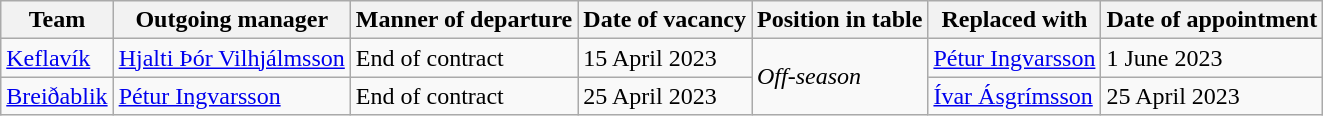<table class="wikitable sortable">
<tr>
<th>Team</th>
<th>Outgoing manager</th>
<th>Manner of departure</th>
<th>Date of vacancy</th>
<th>Position in table</th>
<th>Replaced with</th>
<th>Date of appointment</th>
</tr>
<tr>
<td><a href='#'>Keflavík</a></td>
<td> <a href='#'>Hjalti Þór Vilhjálmsson</a></td>
<td>End of contract</td>
<td>15 April 2023</td>
<td rowspan=2><em>Off-season</em></td>
<td> <a href='#'>Pétur Ingvarsson</a></td>
<td>1 June 2023</td>
</tr>
<tr>
<td><a href='#'>Breiðablik</a></td>
<td> <a href='#'>Pétur Ingvarsson</a></td>
<td>End of contract</td>
<td>25 April 2023</td>
<td> <a href='#'>Ívar Ásgrímsson</a></td>
<td>25 April 2023</td>
</tr>
</table>
